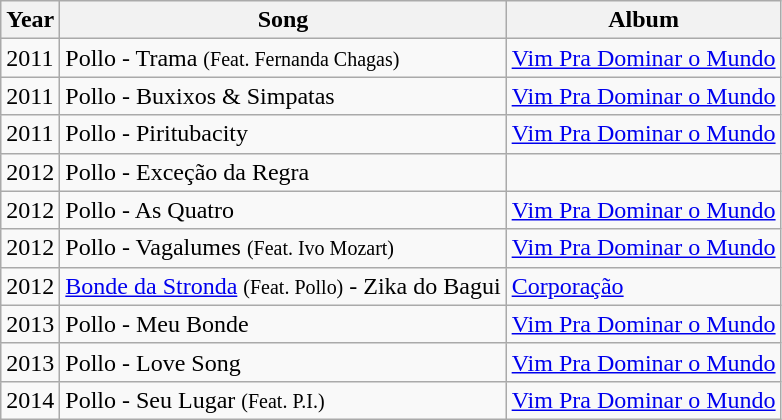<table class="wikitable">
<tr>
<th>Year</th>
<th>Song</th>
<th>Album</th>
</tr>
<tr>
<td>2011</td>
<td>Pollo - Trama <small>(Feat. Fernanda Chagas)</small></td>
<td><a href='#'>Vim Pra Dominar o Mundo</a></td>
</tr>
<tr>
<td>2011</td>
<td>Pollo - Buxixos & Simpatas</td>
<td><a href='#'>Vim Pra Dominar o Mundo</a></td>
</tr>
<tr>
<td>2011</td>
<td>Pollo - Piritubacity</td>
<td><a href='#'>Vim Pra Dominar o Mundo</a></td>
</tr>
<tr>
<td>2012</td>
<td>Pollo - Exceção da Regra</td>
<td></td>
</tr>
<tr>
<td>2012</td>
<td>Pollo - As Quatro</td>
<td><a href='#'>Vim Pra Dominar o Mundo</a></td>
</tr>
<tr>
<td>2012</td>
<td>Pollo - Vagalumes <small>(Feat. Ivo Mozart)</small></td>
<td><a href='#'>Vim Pra Dominar o Mundo</a></td>
</tr>
<tr>
<td>2012</td>
<td><a href='#'>Bonde da Stronda</a> <small>(Feat. Pollo)</small> - Zika do Bagui</td>
<td><a href='#'>Corporação</a></td>
</tr>
<tr>
<td>2013</td>
<td>Pollo - Meu Bonde</td>
<td><a href='#'>Vim Pra Dominar o Mundo</a></td>
</tr>
<tr>
<td>2013</td>
<td>Pollo - Love Song</td>
<td><a href='#'>Vim Pra Dominar o Mundo</a></td>
</tr>
<tr>
<td>2014</td>
<td>Pollo - Seu Lugar <small>(Feat. P.I.)</small></td>
<td><a href='#'>Vim Pra Dominar o Mundo</a></td>
</tr>
</table>
